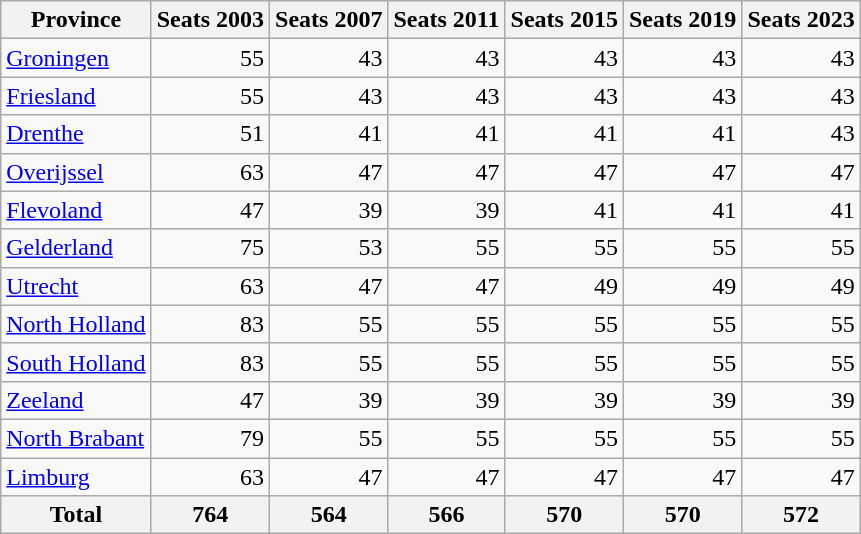<table class="wikitable sortable">
<tr>
<th>Province</th>
<th>Seats 2003</th>
<th>Seats 2007</th>
<th>Seats 2011</th>
<th>Seats 2015</th>
<th>Seats 2019</th>
<th>Seats 2023</th>
</tr>
<tr>
<td><a href='#'>Groningen</a></td>
<td ALIGN="right">55</td>
<td ALIGN="right">43</td>
<td ALIGN="right">43</td>
<td ALIGN="right">43</td>
<td ALIGN="right">43</td>
<td ALIGN="right">43</td>
</tr>
<tr>
<td><a href='#'>Friesland</a></td>
<td ALIGN="right">55</td>
<td ALIGN="right">43</td>
<td ALIGN="right">43</td>
<td ALIGN="right">43</td>
<td ALIGN="right">43</td>
<td ALIGN="right">43</td>
</tr>
<tr>
<td><a href='#'>Drenthe</a></td>
<td ALIGN="right">51</td>
<td ALIGN="right">41</td>
<td ALIGN="right">41</td>
<td ALIGN="right">41</td>
<td ALIGN="right">41</td>
<td ALIGN="right">43</td>
</tr>
<tr>
<td><a href='#'>Overijssel</a></td>
<td ALIGN="right">63</td>
<td ALIGN="right">47</td>
<td ALIGN="right">47</td>
<td ALIGN="right">47</td>
<td ALIGN="right">47</td>
<td ALIGN="right">47</td>
</tr>
<tr>
<td><a href='#'>Flevoland</a></td>
<td ALIGN="right">47</td>
<td ALIGN="right">39</td>
<td ALIGN="right">39</td>
<td ALIGN="right">41</td>
<td ALIGN="right">41</td>
<td ALIGN="right">41</td>
</tr>
<tr>
<td><a href='#'>Gelderland</a></td>
<td ALIGN="right">75</td>
<td ALIGN="right">53</td>
<td ALIGN="right">55</td>
<td ALIGN="right">55</td>
<td ALIGN="right">55</td>
<td ALIGN="right">55</td>
</tr>
<tr>
<td><a href='#'>Utrecht</a></td>
<td ALIGN="right">63</td>
<td ALIGN="right">47</td>
<td ALIGN="right">47</td>
<td ALIGN="right">49</td>
<td ALIGN="right">49</td>
<td ALIGN="right">49</td>
</tr>
<tr>
<td><a href='#'>North Holland</a></td>
<td ALIGN="right">83</td>
<td ALIGN="right">55</td>
<td ALIGN="right">55</td>
<td ALIGN="right">55</td>
<td ALIGN="right">55</td>
<td ALIGN="right">55</td>
</tr>
<tr>
<td><a href='#'>South Holland</a></td>
<td ALIGN="right">83</td>
<td ALIGN="right">55</td>
<td ALIGN="right">55</td>
<td ALIGN="right">55</td>
<td ALIGN="right">55</td>
<td ALIGN="right">55</td>
</tr>
<tr>
<td><a href='#'>Zeeland</a></td>
<td ALIGN="right">47</td>
<td ALIGN="right">39</td>
<td ALIGN="right">39</td>
<td ALIGN="right">39</td>
<td ALIGN="right">39</td>
<td ALIGN="right">39</td>
</tr>
<tr>
<td><a href='#'>North Brabant</a></td>
<td ALIGN="right">79</td>
<td ALIGN="right">55</td>
<td ALIGN="right">55</td>
<td ALIGN="right">55</td>
<td ALIGN="right">55</td>
<td ALIGN="right">55</td>
</tr>
<tr>
<td><a href='#'>Limburg</a></td>
<td ALIGN="right">63</td>
<td ALIGN="right">47</td>
<td ALIGN="right">47</td>
<td ALIGN="right">47</td>
<td ALIGN="right">47</td>
<td ALIGN="right">47</td>
</tr>
<tr>
<th>Total</th>
<th ALIGN="right">764</th>
<th ALIGN="right">564</th>
<th ALIGN="right">566</th>
<th ALIGN="right">570</th>
<th ALIGN="right">570</th>
<th ALIGN="right">572</th>
</tr>
</table>
